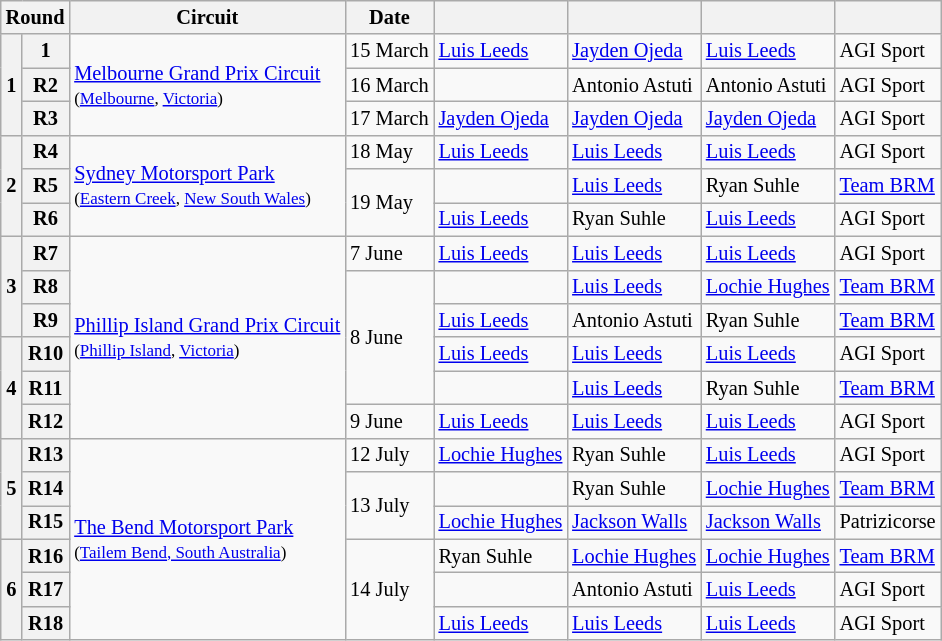<table class="wikitable" style="font-size: 85%">
<tr>
<th colspan=2>Round</th>
<th>Circuit</th>
<th>Date</th>
<th></th>
<th></th>
<th></th>
<th></th>
</tr>
<tr>
<th rowspan=3>1</th>
<th>1</th>
<td rowspan=3><a href='#'>Melbourne Grand Prix Circuit</a><br><small>(<a href='#'>Melbourne</a>, <a href='#'>Victoria</a>)</small></td>
<td>15 March</td>
<td> <a href='#'>Luis Leeds</a></td>
<td> <a href='#'>Jayden Ojeda</a></td>
<td> <a href='#'>Luis Leeds</a></td>
<td> AGI Sport</td>
</tr>
<tr>
<th>R2</th>
<td>16 March</td>
<td></td>
<td> Antonio Astuti</td>
<td> Antonio Astuti</td>
<td> AGI Sport</td>
</tr>
<tr>
<th>R3</th>
<td>17 March</td>
<td> <a href='#'>Jayden Ojeda</a></td>
<td> <a href='#'>Jayden Ojeda</a></td>
<td> <a href='#'>Jayden Ojeda</a></td>
<td> AGI Sport</td>
</tr>
<tr>
<th rowspan=3>2</th>
<th>R4</th>
<td rowspan=3><a href='#'>Sydney Motorsport Park</a><br><small>(<a href='#'>Eastern Creek</a>, <a href='#'>New South Wales</a>)</small></td>
<td>18 May</td>
<td> <a href='#'>Luis Leeds</a></td>
<td> <a href='#'>Luis Leeds</a></td>
<td> <a href='#'>Luis Leeds</a></td>
<td> AGI Sport</td>
</tr>
<tr>
<th>R5</th>
<td rowspan=2>19 May</td>
<td></td>
<td> <a href='#'>Luis Leeds</a></td>
<td> Ryan Suhle</td>
<td> <a href='#'>Team BRM</a></td>
</tr>
<tr>
<th>R6</th>
<td> <a href='#'>Luis Leeds</a></td>
<td> Ryan Suhle</td>
<td> <a href='#'>Luis Leeds</a></td>
<td> AGI Sport</td>
</tr>
<tr>
<th rowspan=3>3</th>
<th>R7</th>
<td rowspan=6><a href='#'>Phillip Island Grand Prix Circuit</a><br><small>(<a href='#'>Phillip Island</a>, <a href='#'>Victoria</a>)</small></td>
<td>7 June</td>
<td> <a href='#'>Luis Leeds</a></td>
<td> <a href='#'>Luis Leeds</a></td>
<td> <a href='#'>Luis Leeds</a></td>
<td> AGI Sport</td>
</tr>
<tr>
<th>R8</th>
<td rowspan=4>8 June</td>
<td></td>
<td> <a href='#'>Luis Leeds</a></td>
<td> <a href='#'>Lochie Hughes</a></td>
<td> <a href='#'>Team BRM</a></td>
</tr>
<tr>
<th>R9</th>
<td> <a href='#'>Luis Leeds</a></td>
<td> Antonio Astuti</td>
<td> Ryan Suhle</td>
<td> <a href='#'>Team BRM</a></td>
</tr>
<tr>
<th rowspan=3>4</th>
<th>R10</th>
<td> <a href='#'>Luis Leeds</a></td>
<td> <a href='#'>Luis Leeds</a></td>
<td> <a href='#'>Luis Leeds</a></td>
<td> AGI Sport</td>
</tr>
<tr>
<th>R11</th>
<td></td>
<td> <a href='#'>Luis Leeds</a></td>
<td> Ryan Suhle</td>
<td> <a href='#'>Team BRM</a></td>
</tr>
<tr>
<th>R12</th>
<td>9 June</td>
<td> <a href='#'>Luis Leeds</a></td>
<td> <a href='#'>Luis Leeds</a></td>
<td> <a href='#'>Luis Leeds</a></td>
<td> AGI Sport</td>
</tr>
<tr>
<th rowspan=3>5</th>
<th>R13</th>
<td rowspan=6><a href='#'>The Bend Motorsport Park</a><br><small>(<a href='#'>Tailem Bend, South Australia</a>)</small></td>
<td>12 July</td>
<td> <a href='#'>Lochie Hughes</a></td>
<td> Ryan Suhle</td>
<td> <a href='#'>Luis Leeds</a></td>
<td> AGI Sport</td>
</tr>
<tr>
<th>R14</th>
<td rowspan=2>13 July</td>
<td></td>
<td> Ryan Suhle</td>
<td> <a href='#'>Lochie Hughes</a></td>
<td> <a href='#'>Team BRM</a></td>
</tr>
<tr>
<th>R15</th>
<td> <a href='#'>Lochie Hughes</a></td>
<td> <a href='#'>Jackson Walls</a></td>
<td> <a href='#'>Jackson Walls</a></td>
<td> Patrizicorse</td>
</tr>
<tr>
<th rowspan=3>6</th>
<th>R16</th>
<td rowspan=3>14 July</td>
<td> Ryan Suhle</td>
<td> <a href='#'>Lochie Hughes</a></td>
<td> <a href='#'>Lochie Hughes</a></td>
<td> <a href='#'>Team BRM</a></td>
</tr>
<tr>
<th>R17</th>
<td></td>
<td> Antonio Astuti</td>
<td> <a href='#'>Luis Leeds</a></td>
<td> AGI Sport</td>
</tr>
<tr>
<th>R18</th>
<td> <a href='#'>Luis Leeds</a></td>
<td> <a href='#'>Luis Leeds</a></td>
<td> <a href='#'>Luis Leeds</a></td>
<td> AGI Sport</td>
</tr>
</table>
